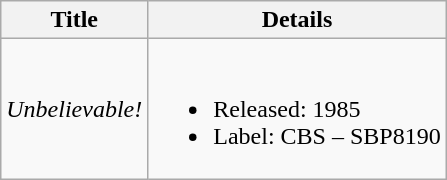<table class="wikitable">
<tr>
<th>Title</th>
<th>Details</th>
</tr>
<tr>
<td scope="row"><em>Unbelievable!</em></td>
<td><br><ul><li>Released: 1985</li><li>Label: CBS – SBP8190</li></ul></td>
</tr>
</table>
